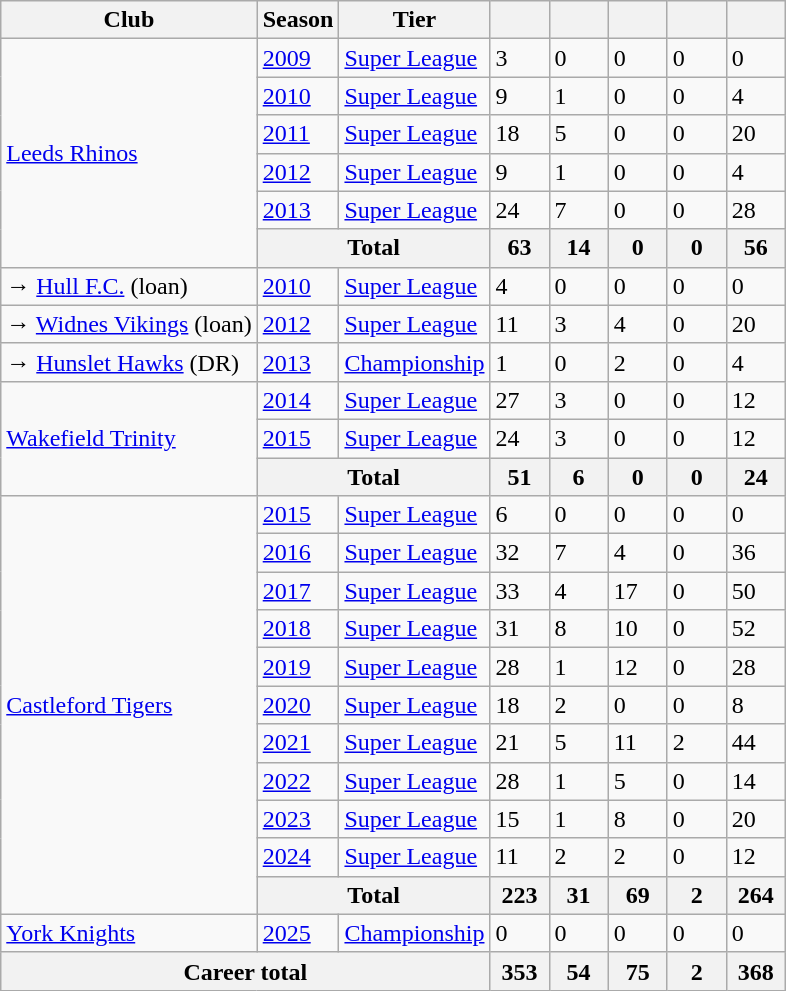<table class="wikitable defaultcenter">
<tr>
<th>Club</th>
<th>Season</th>
<th>Tier</th>
<th style="width:2em;"></th>
<th style="width:2em;"></th>
<th style="width:2em;"></th>
<th style="width:2em;"></th>
<th style="width:2em;"></th>
</tr>
<tr>
<td rowspan="6" style="text-align:left;"> <a href='#'>Leeds Rhinos</a></td>
<td><a href='#'>2009</a></td>
<td><a href='#'>Super League</a></td>
<td>3</td>
<td>0</td>
<td>0</td>
<td>0</td>
<td>0</td>
</tr>
<tr>
<td><a href='#'>2010</a></td>
<td><a href='#'>Super League</a></td>
<td>9</td>
<td>1</td>
<td>0</td>
<td>0</td>
<td>4</td>
</tr>
<tr>
<td><a href='#'>2011</a></td>
<td><a href='#'>Super League</a></td>
<td>18</td>
<td>5</td>
<td>0</td>
<td>0</td>
<td>20</td>
</tr>
<tr>
<td><a href='#'>2012</a></td>
<td><a href='#'>Super League</a></td>
<td>9</td>
<td>1</td>
<td>0</td>
<td>0</td>
<td>4</td>
</tr>
<tr>
<td><a href='#'>2013</a></td>
<td><a href='#'>Super League</a></td>
<td>24</td>
<td>7</td>
<td>0</td>
<td>0</td>
<td>28</td>
</tr>
<tr>
<th colspan="2">Total</th>
<th>63</th>
<th>14</th>
<th>0</th>
<th>0</th>
<th>56</th>
</tr>
<tr>
<td style="text-align:left;">→  <a href='#'>Hull F.C.</a> (loan)</td>
<td><a href='#'>2010</a></td>
<td><a href='#'>Super League</a></td>
<td>4</td>
<td>0</td>
<td>0</td>
<td>0</td>
<td>0</td>
</tr>
<tr>
<td style="text-align:left;">→  <a href='#'>Widnes Vikings</a> (loan)</td>
<td><a href='#'>2012</a></td>
<td><a href='#'>Super League</a></td>
<td>11</td>
<td>3</td>
<td>4</td>
<td>0</td>
<td>20</td>
</tr>
<tr>
<td style="text-align:left;">→  <a href='#'>Hunslet Hawks</a> (DR)</td>
<td><a href='#'>2013</a></td>
<td><a href='#'>Championship</a></td>
<td>1</td>
<td>0</td>
<td>2</td>
<td>0</td>
<td>4</td>
</tr>
<tr>
<td rowspan="3" style="text-align:left;"> <a href='#'>Wakefield Trinity</a></td>
<td><a href='#'>2014</a></td>
<td><a href='#'>Super League</a></td>
<td>27</td>
<td>3</td>
<td>0</td>
<td>0</td>
<td>12</td>
</tr>
<tr>
<td><a href='#'>2015</a></td>
<td><a href='#'>Super League</a></td>
<td>24</td>
<td>3</td>
<td>0</td>
<td>0</td>
<td>12</td>
</tr>
<tr>
<th colspan="2">Total</th>
<th>51</th>
<th>6</th>
<th>0</th>
<th>0</th>
<th>24</th>
</tr>
<tr>
<td rowspan="11" style="text-align:left;"> <a href='#'>Castleford Tigers</a></td>
<td><a href='#'>2015</a></td>
<td><a href='#'>Super League</a></td>
<td>6</td>
<td>0</td>
<td>0</td>
<td>0</td>
<td>0</td>
</tr>
<tr>
<td><a href='#'>2016</a></td>
<td><a href='#'>Super League</a></td>
<td>32</td>
<td>7</td>
<td>4</td>
<td>0</td>
<td>36</td>
</tr>
<tr>
<td><a href='#'>2017</a></td>
<td><a href='#'>Super League</a></td>
<td>33</td>
<td>4</td>
<td>17</td>
<td>0</td>
<td>50</td>
</tr>
<tr>
<td><a href='#'>2018</a></td>
<td><a href='#'>Super League</a></td>
<td>31</td>
<td>8</td>
<td>10</td>
<td>0</td>
<td>52</td>
</tr>
<tr>
<td><a href='#'>2019</a></td>
<td><a href='#'>Super League</a></td>
<td>28</td>
<td>1</td>
<td>12</td>
<td>0</td>
<td>28</td>
</tr>
<tr>
<td><a href='#'>2020</a></td>
<td><a href='#'>Super League</a></td>
<td>18</td>
<td>2</td>
<td>0</td>
<td>0</td>
<td>8</td>
</tr>
<tr>
<td><a href='#'>2021</a></td>
<td><a href='#'>Super League</a></td>
<td>21</td>
<td>5</td>
<td>11</td>
<td>2</td>
<td>44</td>
</tr>
<tr>
<td><a href='#'>2022</a></td>
<td><a href='#'>Super League</a></td>
<td>28</td>
<td>1</td>
<td>5</td>
<td>0</td>
<td>14</td>
</tr>
<tr>
<td><a href='#'>2023</a></td>
<td><a href='#'>Super League</a></td>
<td>15</td>
<td>1</td>
<td>8</td>
<td>0</td>
<td>20</td>
</tr>
<tr>
<td><a href='#'>2024</a></td>
<td><a href='#'>Super League</a></td>
<td>11</td>
<td>2</td>
<td>2</td>
<td>0</td>
<td>12</td>
</tr>
<tr>
<th colspan="2">Total</th>
<th>223</th>
<th>31</th>
<th>69</th>
<th>2</th>
<th>264</th>
</tr>
<tr>
<td style="text-align:left;"> <a href='#'>York Knights</a></td>
<td><a href='#'>2025</a></td>
<td><a href='#'>Championship</a></td>
<td>0</td>
<td>0</td>
<td>0</td>
<td>0</td>
<td>0</td>
</tr>
<tr>
<th colspan="3">Career total</th>
<th>353</th>
<th>54</th>
<th>75</th>
<th>2</th>
<th>368</th>
</tr>
</table>
